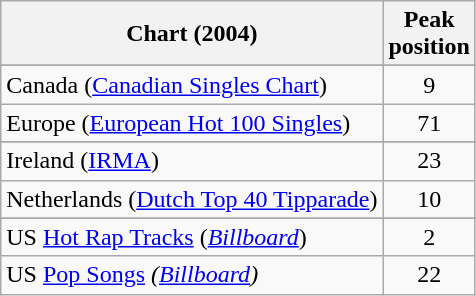<table class="wikitable sortable">
<tr>
<th>Chart (2004)</th>
<th>Peak<br>position</th>
</tr>
<tr>
</tr>
<tr>
</tr>
<tr>
<td align="left">Canada (<a href='#'>Canadian Singles Chart</a>)</td>
<td align="center">9</td>
</tr>
<tr>
<td align="left">Europe (<a href='#'>European Hot 100 Singles</a>)</td>
<td align="center">71</td>
</tr>
<tr>
</tr>
<tr>
<td align="left">Ireland (<a href='#'>IRMA</a>)</td>
<td align="center">23</td>
</tr>
<tr>
<td>Netherlands (<a href='#'>Dutch Top 40 Tipparade</a>)</td>
<td align="center">10</td>
</tr>
<tr>
</tr>
<tr>
</tr>
<tr>
</tr>
<tr>
</tr>
<tr>
</tr>
<tr>
</tr>
<tr>
</tr>
<tr>
<td align="left">US <a href='#'>Hot Rap Tracks</a> (<em><a href='#'>Billboard</a></em>)</td>
<td align="center">2</td>
</tr>
<tr>
<td align="left">US <a href='#'>Pop Songs</a> <em>(<a href='#'>Billboard</a>)</em></td>
<td align="center">22</td>
</tr>
</table>
